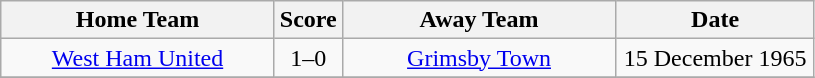<table class="wikitable" style="text-align:center;">
<tr>
<th width=175>Home Team</th>
<th width=20>Score</th>
<th width=175>Away Team</th>
<th width=125>Date</th>
</tr>
<tr>
<td><a href='#'>West Ham United</a></td>
<td>1–0</td>
<td><a href='#'>Grimsby Town</a></td>
<td>15 December 1965</td>
</tr>
<tr>
</tr>
</table>
